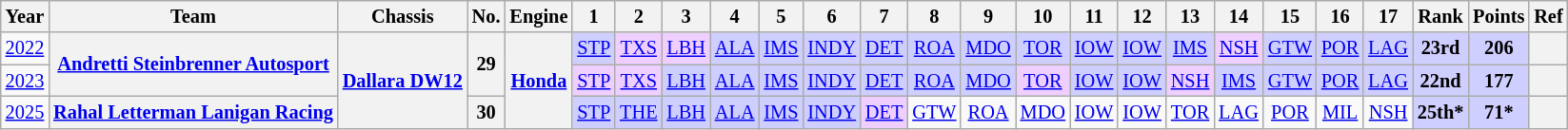<table class="wikitable" style="text-align:center; font-size:85%">
<tr>
<th>Year</th>
<th>Team</th>
<th>Chassis</th>
<th>No.</th>
<th>Engine</th>
<th>1</th>
<th>2</th>
<th>3</th>
<th>4</th>
<th>5</th>
<th>6</th>
<th>7</th>
<th>8</th>
<th>9</th>
<th>10</th>
<th>11</th>
<th>12</th>
<th>13</th>
<th>14</th>
<th>15</th>
<th>16</th>
<th>17</th>
<th>Rank</th>
<th>Points</th>
<th>Ref</th>
</tr>
<tr>
<td><a href='#'>2022</a></td>
<th rowspan=2 nowrap><a href='#'>Andretti Steinbrenner Autosport</a></th>
<th rowspan=3 nowrap><a href='#'>Dallara DW12</a></th>
<th rowspan=2>29</th>
<th rowspan=3><a href='#'>Honda</a></th>
<td style="background:#CFCFFF;"><a href='#'>STP</a><br></td>
<td style="background:#EFCFFF;"><a href='#'>TXS</a><br></td>
<td style="background:#EFCFFF;"><a href='#'>LBH</a><br></td>
<td style="background:#CFCFFF;"><a href='#'>ALA</a><br></td>
<td style="background:#CFCFFF;"><a href='#'>IMS</a><br></td>
<td style="background:#CFCFFF;"><a href='#'>INDY</a><br></td>
<td style="background:#CFCFFF;"><a href='#'>DET</a><br></td>
<td style="background:#CFCFFF;"><a href='#'>ROA</a><br></td>
<td style="background:#CFCFFF;"><a href='#'>MDO</a><br></td>
<td style="background:#CFCFFF;"><a href='#'>TOR</a><br></td>
<td style="background:#CFCFFF;"><a href='#'>IOW</a><br></td>
<td style="background:#CFCFFF;"><a href='#'>IOW</a><br></td>
<td style="background:#CFCFFF;"><a href='#'>IMS</a><br></td>
<td style="background:#EFCFFF;"><a href='#'>NSH</a><br></td>
<td style="background:#CFCFFF;"><a href='#'>GTW</a><br></td>
<td style="background:#CFCFFF;"><a href='#'>POR</a><br></td>
<td style="background:#CFCFFF;"><a href='#'>LAG</a><br></td>
<th style="background:#CFCFFF;">23rd</th>
<th style="background:#CFCFFF;">206</th>
<th></th>
</tr>
<tr>
<td><a href='#'>2023</a></td>
<td style="background:#EFCFFF;"><a href='#'>STP</a><br></td>
<td style="background:#EFCFFF;"><a href='#'>TXS</a><br></td>
<td style="background:#CFCFFF;"><a href='#'>LBH</a><br></td>
<td style="background:#CFCFFF;"><a href='#'>ALA</a><br></td>
<td style="background:#CFCFFF;"><a href='#'>IMS</a><br></td>
<td style="background:#CFCFFF;"><a href='#'>INDY</a><br></td>
<td style="background:#CFCFFF;"><a href='#'>DET</a><br></td>
<td style="background:#CFCFFF;"><a href='#'>ROA</a><br></td>
<td style="background:#CFCFFF;"><a href='#'>MDO</a><br></td>
<td style="background:#EFCFFF;"><a href='#'>TOR</a><br></td>
<td style="background:#CFCFFF;"><a href='#'>IOW</a><br></td>
<td style="background:#CFCFFF;"><a href='#'>IOW</a><br></td>
<td style="background:#EFCFFF;"><a href='#'>NSH</a><br></td>
<td style="background:#CFCFFF;"><a href='#'>IMS</a><br></td>
<td style="background:#CFCFFF;"><a href='#'>GTW</a><br></td>
<td style="background:#CFCFFF;"><a href='#'>POR</a><br></td>
<td style="background:#CFCFFF;"><a href='#'>LAG</a><br></td>
<th style="background:#CFCFFF;">22nd</th>
<th style="background:#CFCFFF;">177</th>
<th></th>
</tr>
<tr>
<td><a href='#'>2025</a></td>
<th nowrap><a href='#'>Rahal Letterman Lanigan Racing</a></th>
<th>30</th>
<td style="background:#CFCFFF;"><a href='#'>STP</a><br></td>
<td style="background:#CFCFFF;"><a href='#'>THE</a><br></td>
<td style="background:#CFCFFF;"><a href='#'>LBH</a><br></td>
<td style="background:#CFCFFF;"><a href='#'>ALA</a><br></td>
<td style="background:#CFCFFF;"><a href='#'>IMS</a><br></td>
<td style="background:#CFCFFF;"><a href='#'>INDY</a><br></td>
<td style="background:#EFCFFF;"><a href='#'>DET</a><br></td>
<td><a href='#'>GTW</a></td>
<td><a href='#'>ROA</a></td>
<td><a href='#'>MDO</a></td>
<td><a href='#'>IOW</a></td>
<td><a href='#'>IOW</a></td>
<td><a href='#'>TOR</a></td>
<td><a href='#'>LAG</a></td>
<td><a href='#'>POR</a></td>
<td><a href='#'>MIL</a></td>
<td><a href='#'>NSH</a></td>
<th style="background:#CFCFFF;">25th*</th>
<th style="background:#CFCFFF;">71*</th>
<th></th>
</tr>
</table>
